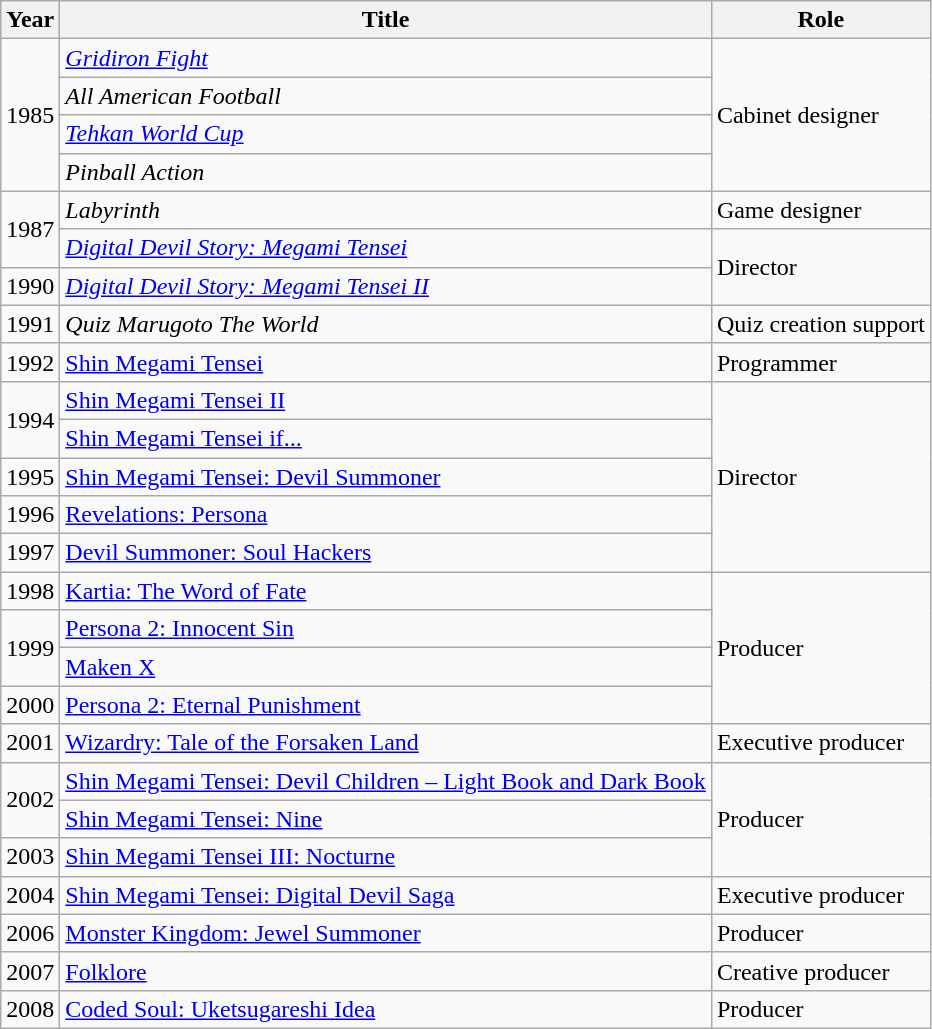<table class="wikitable sortable">
<tr>
<th>Year</th>
<th>Title</th>
<th>Role</th>
</tr>
<tr>
<td rowspan="4">1985</td>
<td><em><a href='#'>Gridiron Fight</a></em></td>
<td rowspan="4">Cabinet designer</td>
</tr>
<tr>
<td><em>All American Football</em></td>
</tr>
<tr>
<td><em><a href='#'>Tehkan World Cup</a></em></td>
</tr>
<tr>
<td><em>Pinball Action</em></td>
</tr>
<tr>
<td rowspan="2">1987</td>
<td><em>Labyrinth</em></td>
<td>Game designer</td>
</tr>
<tr>
<td><em><a href='#'>Digital Devil Story: Megami Tensei</a></em></td>
<td rowspan="2">Director</td>
</tr>
<tr>
<td>1990</td>
<td><em><a href='#'>Digital Devil Story: Megami Tensei II</a></em></td>
</tr>
<tr>
<td>1991</td>
<td><em>Quiz Marugoto The World</td>
<td>Quiz creation support</td>
</tr>
<tr>
<td>1992</td>
<td></em><a href='#'>Shin Megami Tensei</a><em></td>
<td>Programmer</td>
</tr>
<tr>
<td rowspan="2">1994</td>
<td></em><a href='#'>Shin Megami Tensei II</a><em></td>
<td rowspan="5">Director</td>
</tr>
<tr>
<td></em><a href='#'>Shin Megami Tensei if...</a><em></td>
</tr>
<tr>
<td>1995</td>
<td></em><a href='#'>Shin Megami Tensei: Devil Summoner</a><em></td>
</tr>
<tr>
<td>1996</td>
<td></em><a href='#'>Revelations: Persona</a><em></td>
</tr>
<tr>
<td>1997</td>
<td></em><a href='#'>Devil Summoner: Soul Hackers</a><em></td>
</tr>
<tr>
<td>1998</td>
<td></em><a href='#'>Kartia: The Word of Fate</a><em></td>
<td rowspan="4">Producer</td>
</tr>
<tr>
<td rowspan="2">1999</td>
<td></em><a href='#'>Persona 2: Innocent Sin</a><em></td>
</tr>
<tr>
<td></em><a href='#'>Maken X</a><em></td>
</tr>
<tr>
<td>2000</td>
<td></em><a href='#'>Persona 2: Eternal Punishment</a><em></td>
</tr>
<tr>
<td>2001</td>
<td></em><a href='#'>Wizardry: Tale of the Forsaken Land</a><em></td>
<td>Executive producer</td>
</tr>
<tr>
<td rowspan="2">2002</td>
<td></em><a href='#'>Shin Megami Tensei: Devil Children – Light Book and Dark Book</a><em></td>
<td rowspan="3">Producer</td>
</tr>
<tr>
<td></em><a href='#'>Shin Megami Tensei: Nine</a><em></td>
</tr>
<tr>
<td>2003</td>
<td></em><a href='#'>Shin Megami Tensei III: Nocturne</a><em></td>
</tr>
<tr>
<td>2004</td>
<td></em><a href='#'>Shin Megami Tensei: Digital Devil Saga</a><em></td>
<td>Executive producer</td>
</tr>
<tr>
<td>2006</td>
<td></em><a href='#'>Monster Kingdom: Jewel Summoner</a><em></td>
<td>Producer</td>
</tr>
<tr>
<td>2007</td>
<td></em><a href='#'>Folklore</a><em></td>
<td>Creative producer</td>
</tr>
<tr>
<td>2008</td>
<td></em><a href='#'>Coded Soul: Uketsugareshi Idea</a><em></td>
<td>Producer</td>
</tr>
</table>
